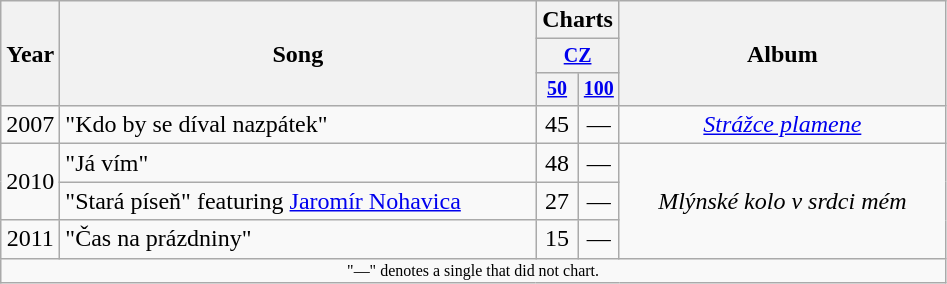<table class="wikitable" style="text-align:center;">
<tr>
<th rowspan="3" width="1">Year</th>
<th rowspan="3" width="310">Song</th>
<th colspan="2" width="43">Charts</th>
<th rowspan="3" width="210">Album</th>
</tr>
<tr style="font-size:smaller;">
<th colspan="2" width="43"><a href='#'>CZ</a></th>
</tr>
<tr style="font-size:smaller;">
<th rowspan="1" width="22"><a href='#'>50</a></th>
<th rowspan="1" width="21"><a href='#'>100</a></th>
</tr>
<tr>
<td>2007</td>
<td align="left">"Kdo by se díval nazpátek"</td>
<td>45</td>
<td>—</td>
<td><em><a href='#'>Strážce plamene</a></em></td>
</tr>
<tr>
<td rowspan="2">2010</td>
<td align="left">"Já vím"</td>
<td>48</td>
<td>—</td>
<td rowspan="3"><em>Mlýnské kolo v srdci mém</em></td>
</tr>
<tr>
<td align="left">"Stará píseň" featuring <a href='#'>Jaromír Nohavica</a></td>
<td>27</td>
<td>—</td>
</tr>
<tr>
<td>2011</td>
<td align="left">"Čas na prázdniny"</td>
<td>15</td>
<td>—</td>
</tr>
<tr>
<td colspan="5" style="font-size: 8pt">"—" denotes a single that did not chart.</td>
</tr>
</table>
